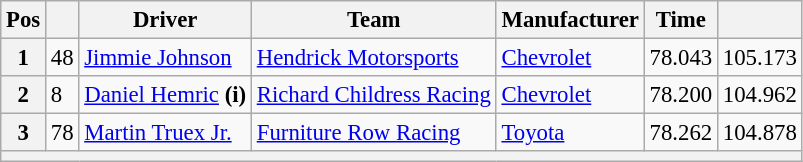<table class="wikitable" style="font-size:95%">
<tr>
<th>Pos</th>
<th></th>
<th>Driver</th>
<th>Team</th>
<th>Manufacturer</th>
<th>Time</th>
<th></th>
</tr>
<tr>
<th>1</th>
<td>48</td>
<td><a href='#'>Jimmie Johnson</a></td>
<td><a href='#'>Hendrick Motorsports</a></td>
<td><a href='#'>Chevrolet</a></td>
<td>78.043</td>
<td>105.173</td>
</tr>
<tr>
<th>2</th>
<td>8</td>
<td><a href='#'>Daniel Hemric</a> <strong>(i)</strong></td>
<td><a href='#'>Richard Childress Racing</a></td>
<td><a href='#'>Chevrolet</a></td>
<td>78.200</td>
<td>104.962</td>
</tr>
<tr>
<th>3</th>
<td>78</td>
<td><a href='#'>Martin Truex Jr.</a></td>
<td><a href='#'>Furniture Row Racing</a></td>
<td><a href='#'>Toyota</a></td>
<td>78.262</td>
<td>104.878</td>
</tr>
<tr>
<th colspan="7"></th>
</tr>
</table>
